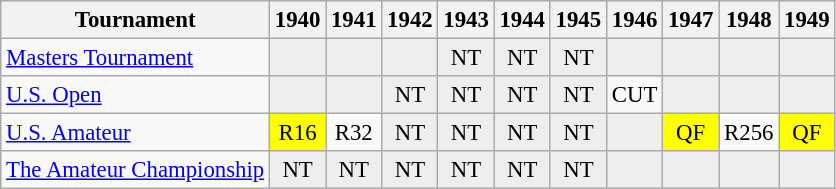<table class="wikitable" style="font-size:95%;text-align:center;">
<tr>
<th>Tournament</th>
<th>1940</th>
<th>1941</th>
<th>1942</th>
<th>1943</th>
<th>1944</th>
<th>1945</th>
<th>1946</th>
<th>1947</th>
<th>1948</th>
<th>1949</th>
</tr>
<tr>
<td align=left><a href='#'>Masters Tournament</a></td>
<td style="background:#eeeeee;"></td>
<td style="background:#eeeeee;"></td>
<td style="background:#eeeeee;"></td>
<td style="background:#eeeeee;">NT</td>
<td style="background:#eeeeee;">NT</td>
<td style="background:#eeeeee;">NT</td>
<td style="background:#eeeeee;"></td>
<td style="background:#eeeeee;"></td>
<td style="background:#eeeeee;"></td>
<td style="background:#eeeeee;"></td>
</tr>
<tr>
<td align=left><a href='#'>U.S. Open</a></td>
<td style="background:#eeeeee;"></td>
<td style="background:#eeeeee;"></td>
<td style="background:#eeeeee;">NT</td>
<td style="background:#eeeeee;">NT</td>
<td style="background:#eeeeee;">NT</td>
<td style="background:#eeeeee;">NT</td>
<td>CUT</td>
<td style="background:#eeeeee;"></td>
<td style="background:#eeeeee;"></td>
<td style="background:#eeeeee;"></td>
</tr>
<tr>
<td align=left><a href='#'>U.S. Amateur</a></td>
<td style="background:yellow;">R16</td>
<td>R32</td>
<td style="background:#eeeeee;">NT</td>
<td style="background:#eeeeee;">NT</td>
<td style="background:#eeeeee;">NT</td>
<td style="background:#eeeeee;">NT</td>
<td style="background:#eeeeee;"></td>
<td style="background:yellow;">QF</td>
<td>R256</td>
<td style="background:yellow;">QF</td>
</tr>
<tr>
<td align=left><a href='#'>The Amateur Championship</a></td>
<td style="background:#eeeeee;">NT</td>
<td style="background:#eeeeee;">NT</td>
<td style="background:#eeeeee;">NT</td>
<td style="background:#eeeeee;">NT</td>
<td style="background:#eeeeee;">NT</td>
<td style="background:#eeeeee;">NT</td>
<td style="background:#eeeeee;"></td>
<td style="background:#eeeeee;"></td>
<td style="background:#eeeeee;"></td>
<td style="background:#eeeeee;"></td>
</tr>
</table>
